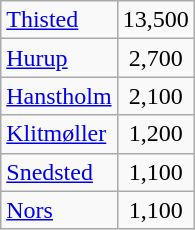<table class="wikitable" style="margin-right:1em">
<tr>
<td><a href='#'>Thisted</a></td>
<td align="center">13,500</td>
</tr>
<tr>
<td><a href='#'>Hurup</a></td>
<td align="center">2,700</td>
</tr>
<tr>
<td><a href='#'>Hanstholm</a></td>
<td align="center">2,100</td>
</tr>
<tr>
<td><a href='#'>Klitmøller</a></td>
<td align="center">1,200</td>
</tr>
<tr>
<td><a href='#'>Snedsted</a></td>
<td align="center">1,100</td>
</tr>
<tr>
<td><a href='#'>Nors</a></td>
<td align="center">1,100</td>
</tr>
</table>
